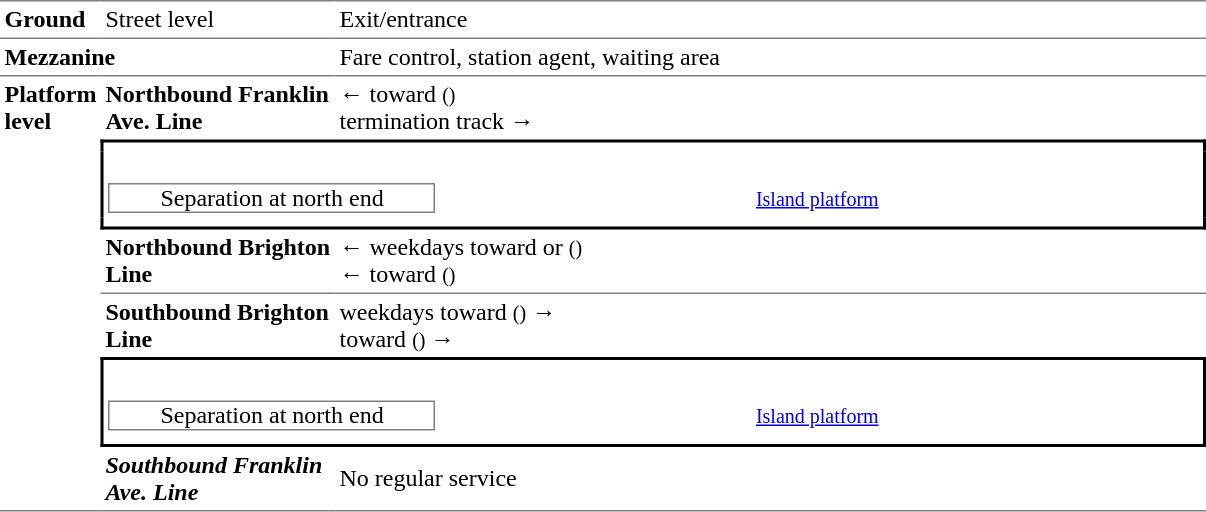<table table border=0 cellspacing=0 cellpadding=3>
<tr>
<td style="border-bottom:solid 1px gray;border-top:solid 1px gray;" width=50><strong>Ground</strong></td>
<td style="border-top:solid 1px gray;border-bottom:solid 1px gray;" width=150>Street level</td>
<td style="border-top:solid 1px gray;border-bottom:solid 1px gray;" width=575>Exit/entrance</td>
</tr>
<tr>
<td colspan=2><strong>Mezzanine</strong></td>
<td>Fare control, station agent, waiting area<br></td>
</tr>
<tr>
<td style="border-top:solid 1px gray;border-bottom:solid 1px gray;" rowspan=10 valign=top><strong>Platform<br>level</strong></td>
<td style="border-top:solid 1px gray;"><span><strong>Northbound Franklin Ave. Line</strong></span></td>
<td style="border-top:solid 1px gray;">←  toward  <small>()</small><br>  termination track →</td>
</tr>
<tr>
<td style="border-top:solid 2px black;border-left:solid 2px black;border-right:solid 2px black;" align=center colspan=2></td>
</tr>
<tr>
<td style="border-left:solid 2px black;border-right:solid 2px black;text-align:center;" colspan=2><br><table cellspacing=0 cellpadding=0 width=100%>
<tr>
<td width=0%></td>
<td style="border:solid 1px gray;" align=center>Separation at north end</td>
<td width=70%><small><a href='#'>Island platform</a> </small></td>
</tr>
</table>
</td>
</tr>
<tr>
<td style="border-left:solid 2px black;border-right:solid 2px black;border-bottom:solid 2px black;" align=center colspan=2></td>
</tr>
<tr>
<td style="border-bottom:solid 1px gray;"><strong>Northbound Brighton Line</strong></td>
<td style="border-bottom:solid 1px gray;">←  weekdays toward  or  <small>()</small><br>←  toward  <small>()</small></td>
</tr>
<tr>
<td><strong>Southbound Brighton Line</strong></td>
<td>  weekdays toward  <small>()</small> →<br>  toward  <small>() </small> →</td>
</tr>
<tr>
<td style="border-top:solid 2px black;border-left:solid 2px black;border-right:solid 2px black;" align=center colspan=2></td>
</tr>
<tr>
<td style="border-left:solid 2px black;border-right:solid 2px black;text-align:center;" colspan=2><br><table cellspacing=0 cellpadding=0 width=100%>
<tr>
<td width=0%></td>
<td style="border:solid 1px gray;" align=center>Separation at north end</td>
<td width=70%><small><a href='#'>Island platform</a> </small></td>
</tr>
</table>
</td>
</tr>
<tr>
<td style="border-left:solid 2px black;border-right:solid 2px black;border-bottom:solid 2px black;" align=center colspan=2></td>
</tr>
<tr>
<td style="border-bottom:solid 1px gray;"><strong><em>Southbound Franklin Ave. Line</em></strong></td>
<td style="border-bottom:solid 1px gray;"> No regular service</td>
</tr>
</table>
